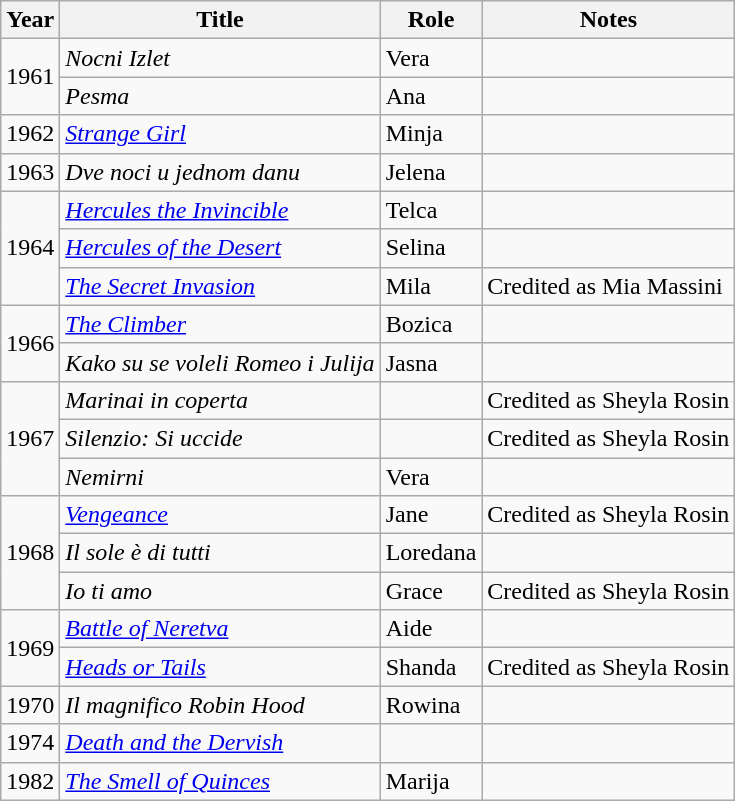<table class="wikitable sortable">
<tr>
<th>Year</th>
<th>Title</th>
<th>Role</th>
<th class="unsortable">Notes</th>
</tr>
<tr>
<td rowspan="2">1961</td>
<td><em>Nocni Izlet</em></td>
<td>Vera</td>
<td></td>
</tr>
<tr>
<td><em>Pesma</em></td>
<td>Ana</td>
<td></td>
</tr>
<tr>
<td>1962</td>
<td><em><a href='#'>Strange Girl</a></em></td>
<td>Minja</td>
<td></td>
</tr>
<tr>
<td>1963</td>
<td><em>Dve noci u jednom danu</em></td>
<td>Jelena</td>
<td></td>
</tr>
<tr>
<td rowspan="3">1964</td>
<td><em><a href='#'>Hercules the Invincible</a></em></td>
<td>Telca</td>
<td></td>
</tr>
<tr>
<td><em><a href='#'>Hercules of the Desert</a></em></td>
<td>Selina</td>
<td></td>
</tr>
<tr>
<td><em><a href='#'>The Secret Invasion</a></em></td>
<td>Mila</td>
<td>Credited as Mia Massini</td>
</tr>
<tr>
<td rowspan="2">1966</td>
<td><em><a href='#'>The Climber</a></em></td>
<td>Bozica</td>
<td></td>
</tr>
<tr>
<td><em>Kako su se voleli Romeo i Julija</em></td>
<td>Jasna</td>
<td></td>
</tr>
<tr>
<td rowspan="3">1967</td>
<td><em>Marinai in coperta</em></td>
<td></td>
<td>Credited as Sheyla Rosin</td>
</tr>
<tr>
<td><em>Silenzio: Si uccide</em></td>
<td></td>
<td>Credited as Sheyla Rosin</td>
</tr>
<tr>
<td><em>Nemirni</em></td>
<td>Vera</td>
<td></td>
</tr>
<tr>
<td rowspan="3">1968</td>
<td><em><a href='#'>Vengeance</a></em></td>
<td>Jane</td>
<td>Credited as Sheyla Rosin</td>
</tr>
<tr>
<td><em>Il sole è di tutti</em></td>
<td>Loredana</td>
<td></td>
</tr>
<tr>
<td><em>Io ti amo</em></td>
<td>Grace</td>
<td>Credited as Sheyla Rosin</td>
</tr>
<tr>
<td rowspan="2">1969</td>
<td><em><a href='#'>Battle of Neretva</a></em></td>
<td>Aide</td>
<td></td>
</tr>
<tr>
<td><em><a href='#'>Heads or Tails</a></em></td>
<td>Shanda</td>
<td>Credited as Sheyla Rosin</td>
</tr>
<tr>
<td>1970</td>
<td><em>Il magnifico Robin Hood</em></td>
<td>Rowina</td>
<td></td>
</tr>
<tr>
<td>1974</td>
<td><em><a href='#'>Death and the Dervish</a></em></td>
<td></td>
<td></td>
</tr>
<tr>
<td>1982</td>
<td><em><a href='#'>The Smell of Quinces</a></em></td>
<td>Marija</td>
<td></td>
</tr>
</table>
